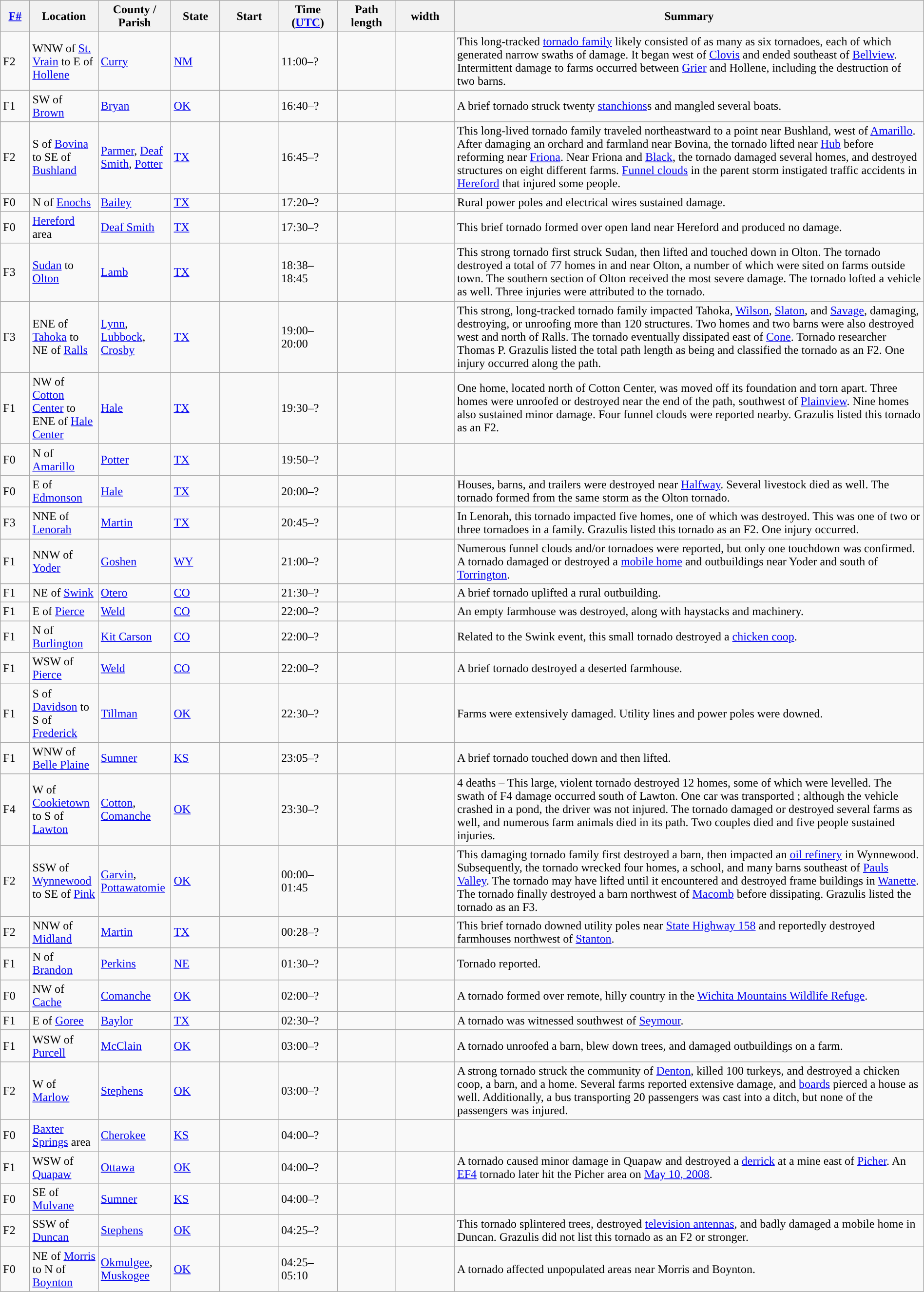<table class="wikitable sortable" style="width:100%;">
<tr>
<th scope="col"  style="width:3%; text-align:center;"><a href='#'>F#</a></th>
<th scope="col"  style="width:7%; text-align:center;" class="unsortable">Location</th>
<th scope="col"  style="width:6%; text-align:center;" class="unsortable">County / Parish</th>
<th scope="col"  style="width:5%; text-align:center;">State</th>
<th scope="col"  style="width:6%; text-align:center;">Start<br></th>
<th scope="col"  style="width:6%; text-align:center;">Time (<a href='#'>UTC</a>)</th>
<th scope="col"  style="width:6%; text-align:center;">Path length</th>
<th scope="col"  style="width:6%; text-align:center;"> width</th>
<th scope="col" class="unsortable" style="width:48%; text-align:center;">Summary</th>
</tr>
<tr>
<td>F2</td>
<td>WNW of <a href='#'>St. Vrain</a> to E of <a href='#'>Hollene</a></td>
<td><a href='#'>Curry</a></td>
<td><a href='#'>NM</a></td>
<td></td>
<td>11:00–?</td>
<td></td>
<td></td>
<td>This long-tracked <a href='#'>tornado family</a> likely consisted of as many as six tornadoes, each of which generated narrow swaths of damage. It began west of <a href='#'>Clovis</a> and ended southeast of <a href='#'>Bellview</a>. Intermittent damage to farms occurred between <a href='#'>Grier</a> and Hollene, including the destruction of two barns.</td>
</tr>
<tr>
<td>F1</td>
<td>SW of <a href='#'>Brown</a></td>
<td><a href='#'>Bryan</a></td>
<td><a href='#'>OK</a></td>
<td></td>
<td>16:40–?</td>
<td></td>
<td></td>
<td>A brief tornado struck twenty <a href='#'>stanchions</a>s and mangled several boats.</td>
</tr>
<tr>
<td>F2</td>
<td>S of <a href='#'>Bovina</a> to SE of <a href='#'>Bushland</a></td>
<td><a href='#'>Parmer</a>, <a href='#'>Deaf Smith</a>, <a href='#'>Potter</a></td>
<td><a href='#'>TX</a></td>
<td></td>
<td>16:45–?</td>
<td></td>
<td></td>
<td>This long-lived tornado family traveled northeastward to a point near Bushland, west of <a href='#'>Amarillo</a>. After damaging an orchard and farmland near Bovina, the tornado lifted near <a href='#'>Hub</a> before reforming near <a href='#'>Friona</a>. Near Friona and <a href='#'>Black</a>, the tornado damaged several homes, and destroyed structures on eight different farms. <a href='#'>Funnel clouds</a> in the parent storm instigated traffic accidents in <a href='#'>Hereford</a> that injured some people.</td>
</tr>
<tr>
<td>F0</td>
<td>N of <a href='#'>Enochs</a></td>
<td><a href='#'>Bailey</a></td>
<td><a href='#'>TX</a></td>
<td></td>
<td>17:20–?</td>
<td></td>
<td></td>
<td>Rural power poles and electrical wires sustained damage.</td>
</tr>
<tr>
<td>F0</td>
<td><a href='#'>Hereford</a> area</td>
<td><a href='#'>Deaf Smith</a></td>
<td><a href='#'>TX</a></td>
<td></td>
<td>17:30–?</td>
<td></td>
<td></td>
<td>This brief tornado formed over open land near Hereford and produced no damage.</td>
</tr>
<tr>
<td>F3</td>
<td><a href='#'>Sudan</a> to <a href='#'>Olton</a></td>
<td><a href='#'>Lamb</a></td>
<td><a href='#'>TX</a></td>
<td></td>
<td>18:38–18:45</td>
<td></td>
<td></td>
<td>This strong tornado first struck Sudan, then lifted and touched down in Olton. The tornado destroyed a total of 77 homes in and near Olton, a number of which were sited on farms outside town. The southern section of Olton received the most severe damage. The tornado lofted a vehicle  as well. Three injuries were attributed to the tornado.</td>
</tr>
<tr>
<td>F3</td>
<td>ENE of <a href='#'>Tahoka</a> to NE of <a href='#'>Ralls</a></td>
<td><a href='#'>Lynn</a>, <a href='#'>Lubbock</a>, <a href='#'>Crosby</a></td>
<td><a href='#'>TX</a></td>
<td></td>
<td>19:00–20:00</td>
<td></td>
<td></td>
<td>This strong, long-tracked tornado family impacted Tahoka, <a href='#'>Wilson</a>, <a href='#'>Slaton</a>, and <a href='#'>Savage</a>, damaging, destroying, or unroofing more than 120 structures. Two homes and two barns were also destroyed west and north of Ralls. The tornado eventually dissipated east of <a href='#'>Cone</a>. Tornado researcher Thomas P. Grazulis listed the total path length as being  and classified the tornado as an F2. One injury occurred along the path.</td>
</tr>
<tr>
<td>F1</td>
<td>NW of <a href='#'>Cotton Center</a> to ENE of <a href='#'>Hale Center</a></td>
<td><a href='#'>Hale</a></td>
<td><a href='#'>TX</a></td>
<td></td>
<td>19:30–?</td>
<td></td>
<td></td>
<td>One home, located north of Cotton Center, was moved  off its foundation and torn apart. Three homes were unroofed or destroyed near the end of the path, southwest of <a href='#'>Plainview</a>. Nine homes also sustained minor damage. Four funnel clouds were reported nearby. Grazulis listed this tornado as an F2.</td>
</tr>
<tr>
<td>F0</td>
<td>N of <a href='#'>Amarillo</a></td>
<td><a href='#'>Potter</a></td>
<td><a href='#'>TX</a></td>
<td></td>
<td>19:50–?</td>
<td></td>
<td></td>
<td></td>
</tr>
<tr>
<td>F0</td>
<td>E of <a href='#'>Edmonson</a></td>
<td><a href='#'>Hale</a></td>
<td><a href='#'>TX</a></td>
<td></td>
<td>20:00–?</td>
<td></td>
<td></td>
<td>Houses, barns, and trailers were destroyed near <a href='#'>Halfway</a>. Several livestock died as well. The tornado formed from the same storm as the Olton tornado.</td>
</tr>
<tr>
<td>F3</td>
<td>NNE of <a href='#'>Lenorah</a></td>
<td><a href='#'>Martin</a></td>
<td><a href='#'>TX</a></td>
<td></td>
<td>20:45–?</td>
<td></td>
<td></td>
<td>In Lenorah, this tornado impacted five homes, one of which was destroyed. This was one of two or three tornadoes in a  family. Grazulis listed this tornado as an F2. One injury occurred.</td>
</tr>
<tr>
<td>F1</td>
<td>NNW of <a href='#'>Yoder</a></td>
<td><a href='#'>Goshen</a></td>
<td><a href='#'>WY</a></td>
<td></td>
<td>21:00–?</td>
<td></td>
<td></td>
<td>Numerous funnel clouds and/or tornadoes were reported, but only one touchdown was confirmed. A tornado damaged or destroyed a <a href='#'>mobile home</a> and outbuildings near Yoder and south of <a href='#'>Torrington</a>.</td>
</tr>
<tr>
<td>F1</td>
<td>NE of <a href='#'>Swink</a></td>
<td><a href='#'>Otero</a></td>
<td><a href='#'>CO</a></td>
<td></td>
<td>21:30–?</td>
<td></td>
<td></td>
<td>A brief tornado uplifted a rural outbuilding.</td>
</tr>
<tr>
<td>F1</td>
<td>E of <a href='#'>Pierce</a></td>
<td><a href='#'>Weld</a></td>
<td><a href='#'>CO</a></td>
<td></td>
<td>22:00–?</td>
<td></td>
<td></td>
<td>An empty farmhouse was destroyed, along with haystacks and machinery.</td>
</tr>
<tr>
<td>F1</td>
<td>N of <a href='#'>Burlington</a></td>
<td><a href='#'>Kit Carson</a></td>
<td><a href='#'>CO</a></td>
<td></td>
<td>22:00–?</td>
<td></td>
<td></td>
<td>Related to the Swink event, this small tornado destroyed a <a href='#'>chicken coop</a>.</td>
</tr>
<tr>
<td>F1</td>
<td>WSW of <a href='#'>Pierce</a></td>
<td><a href='#'>Weld</a></td>
<td><a href='#'>CO</a></td>
<td></td>
<td>22:00–?</td>
<td></td>
<td></td>
<td>A brief tornado destroyed a deserted farmhouse.</td>
</tr>
<tr>
<td>F1</td>
<td>S of <a href='#'>Davidson</a> to S of <a href='#'>Frederick</a></td>
<td><a href='#'>Tillman</a></td>
<td><a href='#'>OK</a></td>
<td></td>
<td>22:30–?</td>
<td></td>
<td></td>
<td>Farms were extensively damaged. Utility lines and power poles were downed.</td>
</tr>
<tr>
<td>F1</td>
<td>WNW of <a href='#'>Belle Plaine</a></td>
<td><a href='#'>Sumner</a></td>
<td><a href='#'>KS</a></td>
<td></td>
<td>23:05–?</td>
<td></td>
<td></td>
<td>A brief tornado touched down and then lifted.</td>
</tr>
<tr>
<td>F4</td>
<td>W of <a href='#'>Cookietown</a> to S of <a href='#'>Lawton</a></td>
<td><a href='#'>Cotton</a>, <a href='#'>Comanche</a></td>
<td><a href='#'>OK</a></td>
<td></td>
<td>23:30–?</td>
<td></td>
<td></td>
<td>4 deaths – This large, violent tornado destroyed 12 homes, some of which were levelled. The swath of F4 damage occurred south of Lawton. One car was transported ; although the vehicle crashed in a pond, the driver was not injured. The tornado damaged or destroyed several farms as well, and numerous farm animals died in its path. Two couples died and five people sustained injuries.</td>
</tr>
<tr>
<td>F2</td>
<td>SSW of <a href='#'>Wynnewood</a> to SE of <a href='#'>Pink</a></td>
<td><a href='#'>Garvin</a>, <a href='#'>Pottawatomie</a></td>
<td><a href='#'>OK</a></td>
<td></td>
<td>00:00–01:45</td>
<td></td>
<td></td>
<td>This damaging tornado family first destroyed a barn, then impacted an <a href='#'>oil refinery</a> in Wynnewood. Subsequently, the tornado wrecked four homes, a school, and many barns southeast of <a href='#'>Pauls Valley</a>. The tornado may have lifted until it encountered and destroyed frame buildings in <a href='#'>Wanette</a>. The tornado finally destroyed a barn northwest of <a href='#'>Macomb</a> before dissipating. Grazulis listed the tornado as an F3.</td>
</tr>
<tr>
<td>F2</td>
<td>NNW of <a href='#'>Midland</a></td>
<td><a href='#'>Martin</a></td>
<td><a href='#'>TX</a></td>
<td></td>
<td>00:28–?</td>
<td></td>
<td></td>
<td>This brief tornado downed utility poles near <a href='#'>State Highway 158</a> and reportedly destroyed farmhouses northwest of <a href='#'>Stanton</a>.</td>
</tr>
<tr>
<td>F1</td>
<td>N of <a href='#'>Brandon</a></td>
<td><a href='#'>Perkins</a></td>
<td><a href='#'>NE</a></td>
<td></td>
<td>01:30–?</td>
<td></td>
<td></td>
<td>Tornado reported.</td>
</tr>
<tr>
<td>F0</td>
<td>NW of <a href='#'>Cache</a></td>
<td><a href='#'>Comanche</a></td>
<td><a href='#'>OK</a></td>
<td></td>
<td>02:00–?</td>
<td></td>
<td></td>
<td>A tornado formed over remote, hilly country in the <a href='#'>Wichita Mountains Wildlife Refuge</a>.</td>
</tr>
<tr>
<td>F1</td>
<td>E of <a href='#'>Goree</a></td>
<td><a href='#'>Baylor</a></td>
<td><a href='#'>TX</a></td>
<td></td>
<td>02:30–?</td>
<td></td>
<td></td>
<td>A tornado was witnessed southwest of <a href='#'>Seymour</a>.</td>
</tr>
<tr>
<td>F1</td>
<td>WSW of <a href='#'>Purcell</a></td>
<td><a href='#'>McClain</a></td>
<td><a href='#'>OK</a></td>
<td></td>
<td>03:00–?</td>
<td></td>
<td></td>
<td>A tornado unroofed a barn, blew down trees, and damaged outbuildings on a farm.</td>
</tr>
<tr>
<td>F2</td>
<td>W of <a href='#'>Marlow</a></td>
<td><a href='#'>Stephens</a></td>
<td><a href='#'>OK</a></td>
<td></td>
<td>03:00–?</td>
<td></td>
<td></td>
<td>A strong tornado struck the community of <a href='#'>Denton</a>, killed 100 turkeys, and destroyed a chicken coop, a barn, and a home. Several farms reported extensive damage, and  <a href='#'>boards</a> pierced a house as well. Additionally, a bus transporting 20 passengers was cast into a ditch, but none of the passengers was injured.</td>
</tr>
<tr>
<td>F0</td>
<td><a href='#'>Baxter Springs</a> area</td>
<td><a href='#'>Cherokee</a></td>
<td><a href='#'>KS</a></td>
<td></td>
<td>04:00–?</td>
<td></td>
<td></td>
<td></td>
</tr>
<tr>
<td>F1</td>
<td>WSW of <a href='#'>Quapaw</a></td>
<td><a href='#'>Ottawa</a></td>
<td><a href='#'>OK</a></td>
<td></td>
<td>04:00–?</td>
<td></td>
<td></td>
<td>A tornado caused minor damage in Quapaw and destroyed a <a href='#'>derrick</a> at a mine east of <a href='#'>Picher</a>. An <a href='#'>EF4</a> tornado later hit the Picher area on <a href='#'>May 10, 2008</a>.</td>
</tr>
<tr>
<td>F0</td>
<td>SE of <a href='#'>Mulvane</a></td>
<td><a href='#'>Sumner</a></td>
<td><a href='#'>KS</a></td>
<td></td>
<td>04:00–?</td>
<td></td>
<td></td>
<td></td>
</tr>
<tr>
<td>F2</td>
<td>SSW of <a href='#'>Duncan</a></td>
<td><a href='#'>Stephens</a></td>
<td><a href='#'>OK</a></td>
<td></td>
<td>04:25–?</td>
<td></td>
<td></td>
<td>This tornado splintered trees, destroyed <a href='#'>television antennas</a>, and badly damaged a mobile home in Duncan. Grazulis did not list this tornado as an F2 or stronger.</td>
</tr>
<tr>
<td>F0</td>
<td>NE of <a href='#'>Morris</a> to N of <a href='#'>Boynton</a></td>
<td><a href='#'>Okmulgee</a>, <a href='#'>Muskogee</a></td>
<td><a href='#'>OK</a></td>
<td></td>
<td>04:25–05:10</td>
<td></td>
<td></td>
<td>A tornado affected unpopulated areas near Morris and Boynton.</td>
</tr>
</table>
